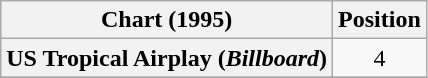<table class="wikitable plainrowheaders " style="text-align:center;">
<tr>
<th scope="col">Chart (1995)</th>
<th scope="col">Position</th>
</tr>
<tr>
<th scope="row">US Tropical Airplay (<em>Billboard</em>)</th>
<td>4</td>
</tr>
<tr>
</tr>
</table>
